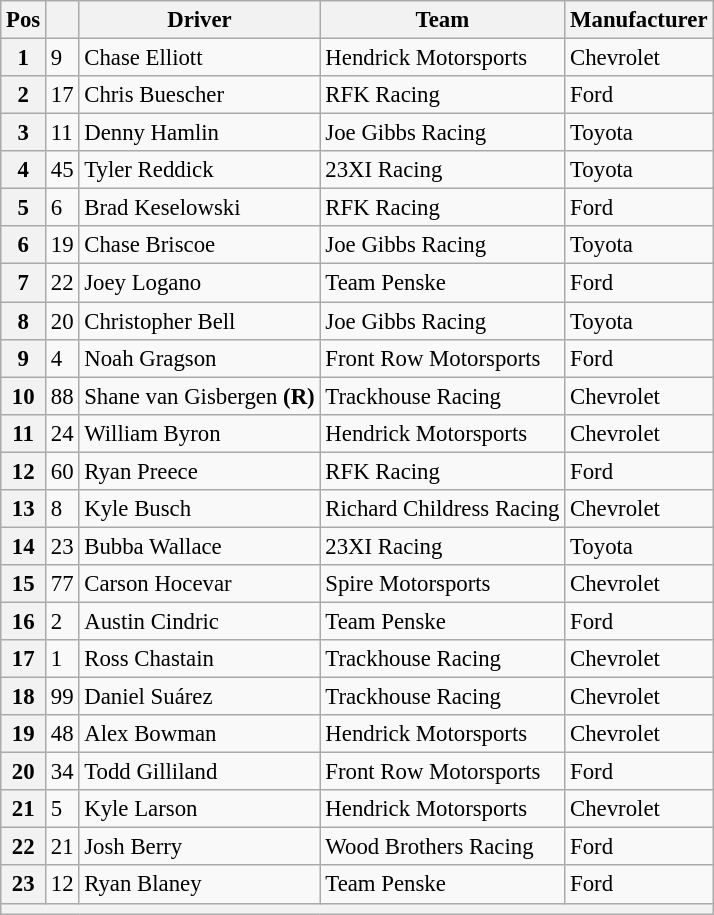<table class="wikitable" style="font-size:95%">
<tr>
<th>Pos</th>
<th></th>
<th>Driver</th>
<th>Team</th>
<th>Manufacturer</th>
</tr>
<tr>
<th>1</th>
<td>9</td>
<td>Chase Elliott</td>
<td>Hendrick Motorsports</td>
<td>Chevrolet</td>
</tr>
<tr>
<th>2</th>
<td>17</td>
<td>Chris Buescher</td>
<td>RFK Racing</td>
<td>Ford</td>
</tr>
<tr>
<th>3</th>
<td>11</td>
<td>Denny Hamlin</td>
<td>Joe Gibbs Racing</td>
<td>Toyota</td>
</tr>
<tr>
<th>4</th>
<td>45</td>
<td>Tyler Reddick</td>
<td>23XI Racing</td>
<td>Toyota</td>
</tr>
<tr>
<th>5</th>
<td>6</td>
<td>Brad Keselowski</td>
<td>RFK Racing</td>
<td>Ford</td>
</tr>
<tr>
<th>6</th>
<td>19</td>
<td>Chase Briscoe</td>
<td>Joe Gibbs Racing</td>
<td>Toyota</td>
</tr>
<tr>
<th>7</th>
<td>22</td>
<td>Joey Logano</td>
<td>Team Penske</td>
<td>Ford</td>
</tr>
<tr>
<th>8</th>
<td>20</td>
<td>Christopher Bell</td>
<td>Joe Gibbs Racing</td>
<td>Toyota</td>
</tr>
<tr>
<th>9</th>
<td>4</td>
<td>Noah Gragson</td>
<td>Front Row Motorsports</td>
<td>Ford</td>
</tr>
<tr>
<th>10</th>
<td>88</td>
<td>Shane van Gisbergen <strong>(R)</strong></td>
<td>Trackhouse Racing</td>
<td>Chevrolet</td>
</tr>
<tr>
<th>11</th>
<td>24</td>
<td>William Byron</td>
<td>Hendrick Motorsports</td>
<td>Chevrolet</td>
</tr>
<tr>
<th>12</th>
<td>60</td>
<td>Ryan Preece</td>
<td>RFK Racing</td>
<td>Ford</td>
</tr>
<tr>
<th>13</th>
<td>8</td>
<td>Kyle Busch</td>
<td>Richard Childress Racing</td>
<td>Chevrolet</td>
</tr>
<tr>
<th>14</th>
<td>23</td>
<td>Bubba Wallace</td>
<td>23XI Racing</td>
<td>Toyota</td>
</tr>
<tr>
<th>15</th>
<td>77</td>
<td>Carson Hocevar</td>
<td>Spire Motorsports</td>
<td>Chevrolet</td>
</tr>
<tr>
<th>16</th>
<td>2</td>
<td>Austin Cindric</td>
<td>Team Penske</td>
<td>Ford</td>
</tr>
<tr>
<th>17</th>
<td>1</td>
<td>Ross Chastain</td>
<td>Trackhouse Racing</td>
<td>Chevrolet</td>
</tr>
<tr>
<th>18</th>
<td>99</td>
<td>Daniel Suárez</td>
<td>Trackhouse Racing</td>
<td>Chevrolet</td>
</tr>
<tr>
<th>19</th>
<td>48</td>
<td>Alex Bowman</td>
<td>Hendrick Motorsports</td>
<td>Chevrolet</td>
</tr>
<tr>
<th>20</th>
<td>34</td>
<td>Todd Gilliland</td>
<td>Front Row Motorsports</td>
<td>Ford</td>
</tr>
<tr>
<th>21</th>
<td>5</td>
<td>Kyle Larson</td>
<td>Hendrick Motorsports</td>
<td>Chevrolet</td>
</tr>
<tr>
<th>22</th>
<td>21</td>
<td>Josh Berry</td>
<td>Wood Brothers Racing</td>
<td>Ford</td>
</tr>
<tr>
<th>23</th>
<td>12</td>
<td>Ryan Blaney</td>
<td>Team Penske</td>
<td>Ford</td>
</tr>
<tr>
<th colspan="7"></th>
</tr>
</table>
